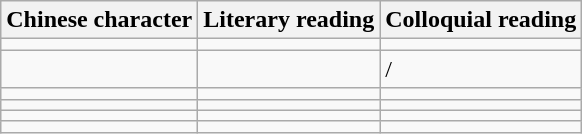<table class="wikitable">
<tr>
<th>Chinese character</th>
<th>Literary reading</th>
<th>Colloquial reading</th>
</tr>
<tr>
<td></td>
<td></td>
<td></td>
</tr>
<tr>
<td></td>
<td></td>
<td>/</td>
</tr>
<tr>
<td></td>
<td></td>
<td></td>
</tr>
<tr>
<td></td>
<td></td>
<td></td>
</tr>
<tr>
<td></td>
<td></td>
<td></td>
</tr>
<tr>
<td></td>
<td></td>
<td></td>
</tr>
</table>
